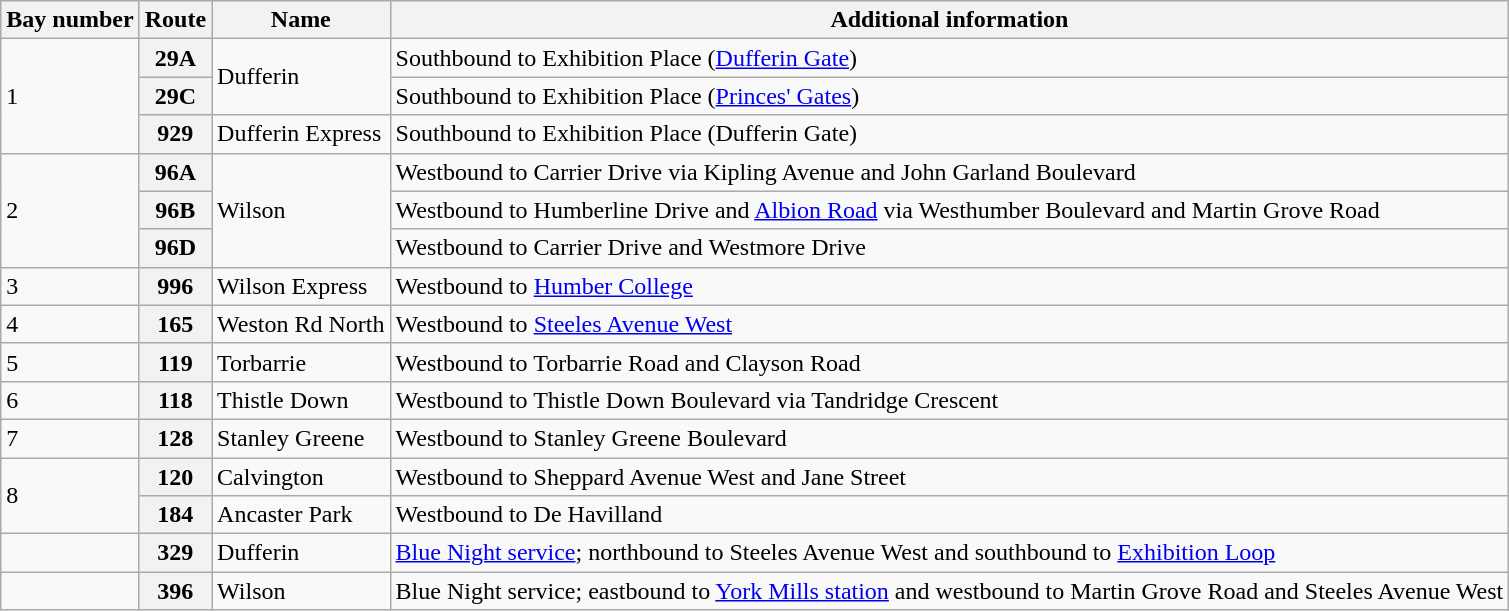<table class="wikitable">
<tr>
<th>Bay number</th>
<th>Route</th>
<th>Name</th>
<th>Additional information</th>
</tr>
<tr>
<td rowspan="3">1</td>
<th>29A</th>
<td rowspan="2">Dufferin</td>
<td>Southbound to Exhibition Place (<a href='#'>Dufferin Gate</a>)</td>
</tr>
<tr>
<th>29C</th>
<td>Southbound to Exhibition Place (<a href='#'>Princes' Gates</a>)</td>
</tr>
<tr>
<th>929</th>
<td>Dufferin Express</td>
<td>Southbound to Exhibition Place (Dufferin Gate)</td>
</tr>
<tr>
<td rowspan="3">2</td>
<th>96A</th>
<td rowspan="3">Wilson</td>
<td>Westbound to Carrier Drive via Kipling Avenue and John Garland Boulevard</td>
</tr>
<tr>
<th>96B</th>
<td>Westbound to Humberline Drive and <a href='#'>Albion Road</a> via Westhumber Boulevard and Martin Grove Road</td>
</tr>
<tr>
<th>96D</th>
<td>Westbound to Carrier Drive and Westmore Drive</td>
</tr>
<tr>
<td>3</td>
<th>996</th>
<td>Wilson Express</td>
<td>Westbound to <a href='#'>Humber College</a> <br></td>
</tr>
<tr>
<td>4</td>
<th>165</th>
<td>Weston Rd North</td>
<td>Westbound to <a href='#'>Steeles Avenue West</a></td>
</tr>
<tr>
<td>5</td>
<th>119</th>
<td>Torbarrie</td>
<td>Westbound to Torbarrie Road and Clayson Road</td>
</tr>
<tr>
<td>6</td>
<th>118</th>
<td>Thistle Down</td>
<td>Westbound to Thistle Down Boulevard via Tandridge Crescent</td>
</tr>
<tr>
<td>7</td>
<th>128</th>
<td>Stanley Greene</td>
<td>Westbound to Stanley Greene Boulevard <br></td>
</tr>
<tr>
<td rowspan="2">8</td>
<th>120</th>
<td>Calvington</td>
<td>Westbound to Sheppard Avenue West and Jane Street</td>
</tr>
<tr>
<th>184</th>
<td>Ancaster Park</td>
<td>Westbound to De Havilland</td>
</tr>
<tr>
<td></td>
<th>329</th>
<td>Dufferin</td>
<td><a href='#'>Blue Night service</a>; northbound to Steeles Avenue West and southbound to <a href='#'>Exhibition Loop</a><br></td>
</tr>
<tr>
<td></td>
<th>396</th>
<td>Wilson</td>
<td>Blue Night service; eastbound to <a href='#'>York Mills station</a> and westbound to Martin Grove Road and Steeles Avenue West<br></td>
</tr>
</table>
